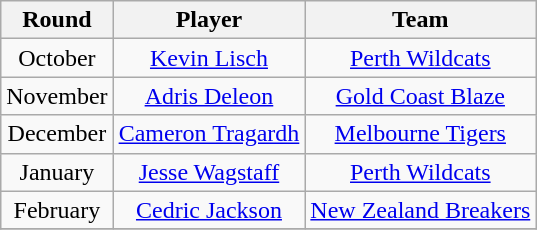<table class="wikitable" style="text-align:center">
<tr>
<th>Round</th>
<th>Player</th>
<th>Team</th>
</tr>
<tr>
<td>October</td>
<td><a href='#'>Kevin Lisch</a></td>
<td><a href='#'>Perth Wildcats</a></td>
</tr>
<tr>
<td>November</td>
<td><a href='#'>Adris Deleon</a></td>
<td><a href='#'>Gold Coast Blaze</a></td>
</tr>
<tr>
<td>December</td>
<td><a href='#'>Cameron Tragardh</a></td>
<td><a href='#'>Melbourne Tigers</a></td>
</tr>
<tr>
<td>January</td>
<td><a href='#'>Jesse Wagstaff</a></td>
<td><a href='#'>Perth Wildcats</a></td>
</tr>
<tr>
<td>February</td>
<td><a href='#'>Cedric Jackson</a></td>
<td><a href='#'>New Zealand Breakers</a></td>
</tr>
<tr>
</tr>
</table>
